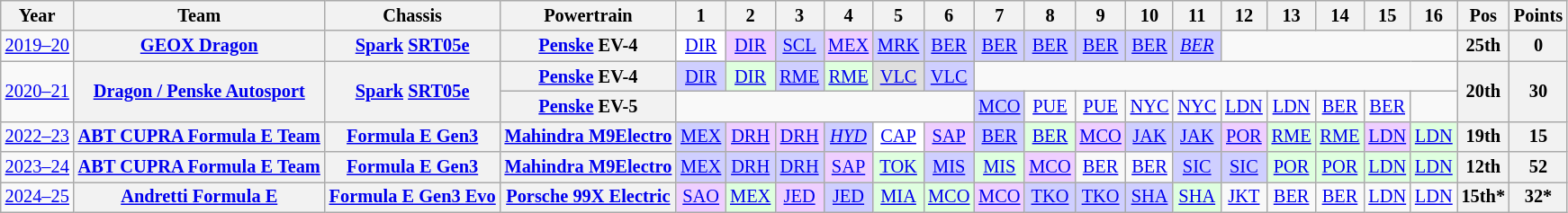<table class="wikitable" style="text-align:center; font-size:85%">
<tr>
<th>Year</th>
<th>Team</th>
<th>Chassis</th>
<th>Powertrain</th>
<th>1</th>
<th>2</th>
<th>3</th>
<th>4</th>
<th>5</th>
<th>6</th>
<th>7</th>
<th>8</th>
<th>9</th>
<th>10</th>
<th>11</th>
<th>12</th>
<th>13</th>
<th>14</th>
<th>15</th>
<th>16</th>
<th>Pos</th>
<th>Points</th>
</tr>
<tr>
<td nowrap><a href='#'>2019–20</a></td>
<th nowrap><a href='#'>GEOX Dragon</a></th>
<th nowrap><a href='#'>Spark</a> <a href='#'>SRT05e</a></th>
<th nowrap><a href='#'>Penske</a> EV-4</th>
<td style="background:#FFFFFF;"><a href='#'>DIR</a><br></td>
<td style="background:#EFCFFF;"><a href='#'>DIR</a><br></td>
<td style="background:#CFCFFF;"><a href='#'>SCL</a><br></td>
<td style="background:#EFCFFF;"><a href='#'>MEX</a><br></td>
<td style="background:#CFCFFF;"><a href='#'>MRK</a><br></td>
<td style="background:#CFCFFF;"><a href='#'>BER</a><br></td>
<td style="background:#CFCFFF;"><a href='#'>BER</a><br></td>
<td style="background:#CFCFFF;"><a href='#'>BER</a><br></td>
<td style="background:#CFCFFF;"><a href='#'>BER</a><br></td>
<td style="background:#CFCFFF;"><a href='#'>BER</a><br></td>
<td style="background:#CFCFFF;"><em><a href='#'>BER</a></em><br></td>
<td colspan=5></td>
<th>25th</th>
<th>0</th>
</tr>
<tr>
<td rowspan=2 nowrap><a href='#'>2020–21</a></td>
<th rowspan=2 nowrap><a href='#'>Dragon / Penske Autosport</a></th>
<th rowspan=2 nowrap><a href='#'>Spark</a> <a href='#'>SRT05e</a></th>
<th nowrap><a href='#'>Penske</a> EV-4</th>
<td style="background:#CFCFFF;"><a href='#'>DIR</a><br></td>
<td style="background:#DFFFDF;"><a href='#'>DIR</a><br></td>
<td style="background:#CFCFFF;"><a href='#'>RME</a><br></td>
<td style="background:#DFFFDF;"><a href='#'>RME</a><br></td>
<td style="background:#DFDFDF;"><a href='#'>VLC</a><br></td>
<td style="background:#CFCFFF;"><a href='#'>VLC</a><br></td>
<td colspan=10></td>
<th rowspan=2>20th</th>
<th rowspan=2>30</th>
</tr>
<tr>
<th nowrap><a href='#'>Penske</a> EV-5</th>
<td colspan=6></td>
<td style="background:#CFCFFF;"><a href='#'>MCO</a><br></td>
<td><a href='#'>PUE</a></td>
<td><a href='#'>PUE</a></td>
<td><a href='#'>NYC</a></td>
<td><a href='#'>NYC</a></td>
<td><a href='#'>LDN</a></td>
<td><a href='#'>LDN</a></td>
<td><a href='#'>BER</a></td>
<td><a href='#'>BER</a></td>
<td></td>
</tr>
<tr>
<td nowrap><a href='#'>2022–23</a></td>
<th nowrap><a href='#'>ABT CUPRA Formula E Team</a></th>
<th nowrap><a href='#'>Formula E Gen3</a></th>
<th nowrap><a href='#'>Mahindra M9Electro</a></th>
<td style="background:#CFCFFF;"><a href='#'>MEX</a><br></td>
<td style="background:#EFCFFF;"><a href='#'>DRH</a><br></td>
<td style="background:#EFCFFF;"><a href='#'>DRH</a><br></td>
<td style="background:#CFCFFF;"><em><a href='#'>HYD</a></em><br></td>
<td style="background:#FFFFFF;"><a href='#'>CAP</a><br></td>
<td style="background:#EFCFFF;"><a href='#'>SAP</a><br></td>
<td style="background:#CFCFFF;"><a href='#'>BER</a><br></td>
<td style="background:#dfffdf;"><a href='#'>BER</a><br></td>
<td style="background:#efcfff;"><a href='#'>MCO</a><br></td>
<td style="background:#cfcfff;"><a href='#'>JAK</a><br></td>
<td style="background:#cfcfff;"><a href='#'>JAK</a><br></td>
<td style="background:#efcfff;"><a href='#'>POR</a><br></td>
<td style="background:#dfffdf;"><a href='#'>RME</a><br></td>
<td style="background:#dfffdf;"><a href='#'>RME</a><br></td>
<td style="background:#EFCFFF;"><a href='#'>LDN</a><br></td>
<td style="background:#DFFFDF;"><a href='#'>LDN</a><br></td>
<th>19th</th>
<th>15</th>
</tr>
<tr>
<td nowrap><a href='#'>2023–24</a></td>
<th nowrap><a href='#'>ABT CUPRA Formula E Team</a></th>
<th nowrap><a href='#'>Formula E Gen3</a></th>
<th nowrap><a href='#'>Mahindra M9Electro</a></th>
<td style="background:#cfcfff;"><a href='#'>MEX</a><br></td>
<td style="background:#cfcfff;"><a href='#'>DRH</a><br></td>
<td style="background:#cfcfff;"><a href='#'>DRH</a><br></td>
<td style="background:#efcfff;"><a href='#'>SAP</a><br></td>
<td style="background:#dfffdf;"><a href='#'>TOK</a><br></td>
<td style="background:#cfcfff;"><a href='#'>MIS</a><br></td>
<td style="background:#dfffdf;"><a href='#'>MIS</a><br></td>
<td style="background:#efcfff;"><a href='#'>MCO</a><br></td>
<td style="background:#;"><a href='#'>BER</a><br></td>
<td style="background:#;"><a href='#'>BER</a><br></td>
<td style="background:#cfcfff;"><a href='#'>SIC</a><br></td>
<td style="background:#cfcfff;"><a href='#'>SIC</a><br></td>
<td style="background:#dfffdf;"><a href='#'>POR</a><br></td>
<td style="background:#dfffdf;"><a href='#'>POR</a><br></td>
<td style="background:#dfffdf;"><a href='#'>LDN</a><br></td>
<td style="background:#dfffdf;"><a href='#'>LDN</a><br></td>
<th>12th</th>
<th>52</th>
</tr>
<tr>
<td nowrap><a href='#'>2024–25</a></td>
<th nowrap><a href='#'>Andretti Formula E</a></th>
<th nowrap><a href='#'>Formula E Gen3 Evo</a></th>
<th nowrap><a href='#'>Porsche 99X Electric</a></th>
<td style="background:#EFCFFF;"><a href='#'>SAO</a><br></td>
<td style="background:#DFFFDF;"><a href='#'>MEX</a><br></td>
<td style="background:#EFCFFF;"><a href='#'>JED</a><br></td>
<td style="background:#CFCFFF;"><a href='#'>JED</a><br></td>
<td style="background:#DFFFDF;"><a href='#'>MIA</a><br></td>
<td style="background:#DFFFDF;"><a href='#'>MCO</a><br></td>
<td style="background:#EFCFFF;"><a href='#'>MCO</a><br></td>
<td style="background:#CFCFFF;"><a href='#'>TKO</a><br></td>
<td style="background:#CFCFFF;"><a href='#'>TKO</a><br></td>
<td style="background:#CFCFFF;"><a href='#'>SHA</a><br></td>
<td style="background:#DFFFDF;"><a href='#'>SHA</a><br></td>
<td><a href='#'>JKT</a></td>
<td><a href='#'>BER</a></td>
<td><a href='#'>BER</a></td>
<td><a href='#'>LDN</a></td>
<td><a href='#'>LDN</a></td>
<th>15th*</th>
<th>32*</th>
</tr>
</table>
